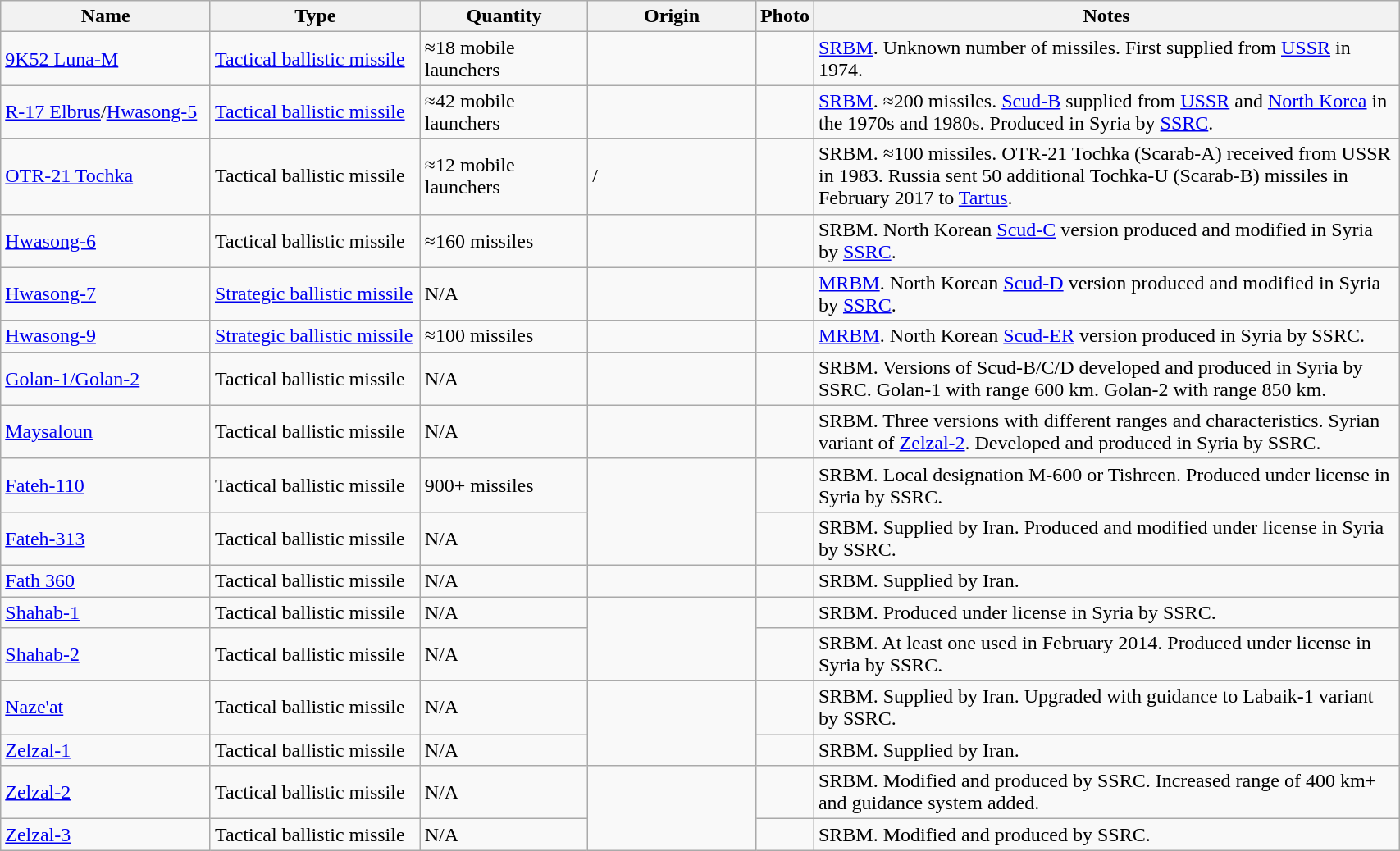<table class="wikitable" style="width:90%;">
<tr>
<th style="width:15%;">Name</th>
<th style="width:15%;">Type</th>
<th style="width:12%;">Quantity</th>
<th style="width:12%;">Origin</th>
<th>Photo</th>
<th>Notes</th>
</tr>
<tr>
<td><a href='#'>9K52 Luna-M</a></td>
<td><a href='#'>Tactical ballistic missile</a></td>
<td>≈18 mobile launchers</td>
<td></td>
<td></td>
<td><a href='#'>SRBM</a>. Unknown number of missiles. First supplied from <a href='#'>USSR</a> in 1974.</td>
</tr>
<tr>
<td><a href='#'>R-17 Elbrus</a>/<a href='#'>Hwasong-5</a></td>
<td><a href='#'>Tactical ballistic missile</a></td>
<td>≈42 mobile launchers</td>
<td><br><br></td>
<td></td>
<td><a href='#'>SRBM</a>. ≈200 missiles. <a href='#'>Scud-B</a> supplied from <a href='#'>USSR</a> and <a href='#'>North Korea</a> in the 1970s and 1980s. Produced in Syria by <a href='#'>SSRC</a>.</td>
</tr>
<tr>
<td><a href='#'>OTR-21 Tochka</a></td>
<td>Tactical ballistic missile</td>
<td>≈12 mobile launchers</td>
<td> /<br></td>
<td></td>
<td>SRBM. ≈100 missiles. OTR-21 Tochka (Scarab-A) received from USSR in 1983. Russia sent 50 additional Tochka-U (Scarab-B) missiles in February 2017 to <a href='#'>Tartus</a>.</td>
</tr>
<tr>
<td><a href='#'>Hwasong-6</a></td>
<td>Tactical ballistic missile</td>
<td>≈160 missiles</td>
<td><br></td>
<td></td>
<td>SRBM. North Korean <a href='#'>Scud-C</a> version produced and modified in Syria by <a href='#'>SSRC</a>.</td>
</tr>
<tr>
<td><a href='#'>Hwasong-7</a></td>
<td><a href='#'>Strategic ballistic missile</a></td>
<td>N/A</td>
<td><br></td>
<td></td>
<td><a href='#'>MRBM</a>. North Korean <a href='#'>Scud-D</a> version produced and modified in Syria by <a href='#'>SSRC</a>.</td>
</tr>
<tr>
<td><a href='#'>Hwasong-9</a></td>
<td><a href='#'>Strategic ballistic missile</a></td>
<td>≈100 missiles</td>
<td><br></td>
<td></td>
<td><a href='#'>MRBM</a>. North Korean <a href='#'>Scud-ER</a> version produced in Syria by SSRC.</td>
</tr>
<tr>
<td><a href='#'>Golan-1/Golan-2</a></td>
<td>Tactical ballistic missile</td>
<td>N/A</td>
<td></td>
<td></td>
<td>SRBM. Versions of Scud-B/C/D developed and produced in Syria by SSRC. Golan-1 with range 600 km. Golan-2 with range 850 km.</td>
</tr>
<tr>
<td><a href='#'>Maysaloun</a></td>
<td>Tactical ballistic missile</td>
<td>N/A</td>
<td></td>
<td></td>
<td>SRBM. Three versions with different ranges and characteristics. Syrian variant of <a href='#'>Zelzal-2</a>. Developed and produced in Syria by SSRC.</td>
</tr>
<tr>
<td><a href='#'>Fateh-110</a></td>
<td>Tactical ballistic missile</td>
<td>900+ missiles</td>
<td rowspan="2"><br></td>
<td></td>
<td>SRBM. Local designation M-600 or Tishreen. Produced under license in Syria by SSRC.</td>
</tr>
<tr>
<td><a href='#'>Fateh-313</a></td>
<td>Tactical ballistic missile</td>
<td>N/A</td>
<td></td>
<td>SRBM. Supplied by Iran. Produced and modified under license in Syria by SSRC.</td>
</tr>
<tr>
<td><a href='#'>Fath 360</a></td>
<td>Tactical ballistic missile</td>
<td>N/A</td>
<td></td>
<td></td>
<td>SRBM. Supplied by Iran.</td>
</tr>
<tr>
<td><a href='#'>Shahab-1</a></td>
<td>Tactical ballistic missile</td>
<td>N/A</td>
<td rowspan="2"><br></td>
<td></td>
<td>SRBM. Produced under license in Syria by SSRC.</td>
</tr>
<tr>
<td><a href='#'>Shahab-2</a></td>
<td>Tactical ballistic missile</td>
<td>N/A</td>
<td></td>
<td>SRBM. At least one used in February 2014. Produced under license in Syria by SSRC.</td>
</tr>
<tr>
<td><a href='#'>Naze'at</a></td>
<td>Tactical ballistic missile</td>
<td>N/A</td>
<td rowspan="2"></td>
<td></td>
<td>SRBM. Supplied by Iran. Upgraded with guidance to Labaik-1 variant by SSRC.</td>
</tr>
<tr>
<td><a href='#'>Zelzal-1</a></td>
<td>Tactical ballistic missile</td>
<td>N/A</td>
<td></td>
<td>SRBM. Supplied by Iran.</td>
</tr>
<tr>
<td><a href='#'>Zelzal-2</a></td>
<td>Tactical ballistic missile</td>
<td>N/A</td>
<td rowspan="2"><br></td>
<td></td>
<td>SRBM. Modified and produced by SSRC. Increased range of 400 km+ and guidance system added.</td>
</tr>
<tr>
<td><a href='#'>Zelzal-3</a></td>
<td>Tactical ballistic missile</td>
<td>N/A</td>
<td></td>
<td>SRBM. Modified and produced by SSRC.</td>
</tr>
</table>
